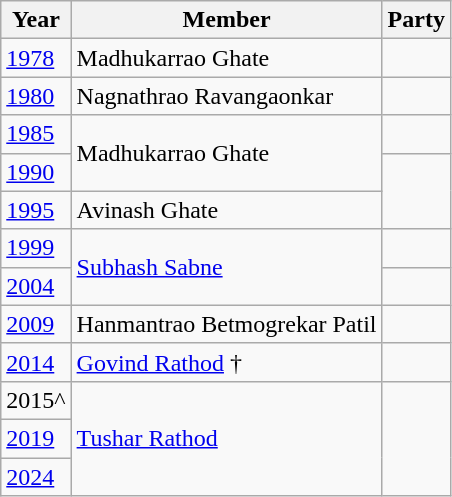<table class="wikitable">
<tr>
<th>Year</th>
<th>Member</th>
<th colspan="2">Party</th>
</tr>
<tr>
<td><a href='#'>1978</a></td>
<td>Madhukarrao Ghate</td>
<td></td>
</tr>
<tr>
<td><a href='#'>1980</a></td>
<td>Nagnathrao Ravangaonkar</td>
<td></td>
</tr>
<tr>
<td><a href='#'>1985</a></td>
<td rowspan="2">Madhukarrao Ghate</td>
<td></td>
</tr>
<tr>
<td><a href='#'>1990</a></td>
</tr>
<tr>
<td><a href='#'>1995</a></td>
<td>Avinash Ghate</td>
</tr>
<tr>
<td><a href='#'>1999</a></td>
<td rowspan="2"><a href='#'>Subhash Sabne</a></td>
<td></td>
</tr>
<tr>
<td><a href='#'>2004</a></td>
</tr>
<tr>
<td><a href='#'>2009</a></td>
<td>Hanmantrao Betmogrekar Patil</td>
<td></td>
</tr>
<tr>
<td><a href='#'>2014</a></td>
<td><a href='#'>Govind Rathod</a> †</td>
<td></td>
</tr>
<tr>
<td>2015^</td>
<td rowspan="3"><a href='#'>Tushar Rathod</a></td>
</tr>
<tr>
<td><a href='#'>2019</a></td>
</tr>
<tr>
<td><a href='#'>2024</a></td>
</tr>
</table>
